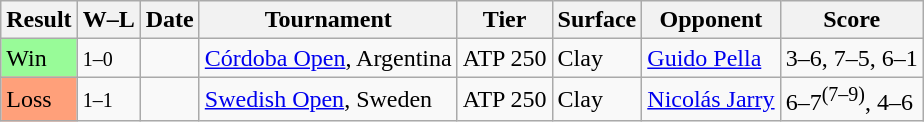<table class="sortable wikitable">
<tr>
<th>Result</th>
<th class=unsortable>W–L</th>
<th>Date</th>
<th>Tournament</th>
<th>Tier</th>
<th>Surface</th>
<th>Opponent</th>
<th class=unsortable>Score</th>
</tr>
<tr>
<td bgcolor=98fb98>Win</td>
<td><small>1–0</small></td>
<td><a href='#'></a></td>
<td><a href='#'>Córdoba Open</a>, Argentina</td>
<td>ATP 250</td>
<td>Clay</td>
<td> <a href='#'>Guido Pella</a></td>
<td>3–6, 7–5, 6–1</td>
</tr>
<tr>
<td bgcolor=FFA07A>Loss</td>
<td><small>1–1</small></td>
<td><a href='#'></a></td>
<td><a href='#'>Swedish Open</a>, Sweden</td>
<td>ATP 250</td>
<td>Clay</td>
<td> <a href='#'>Nicolás Jarry</a></td>
<td>6–7<sup>(7–9)</sup>, 4–6</td>
</tr>
</table>
